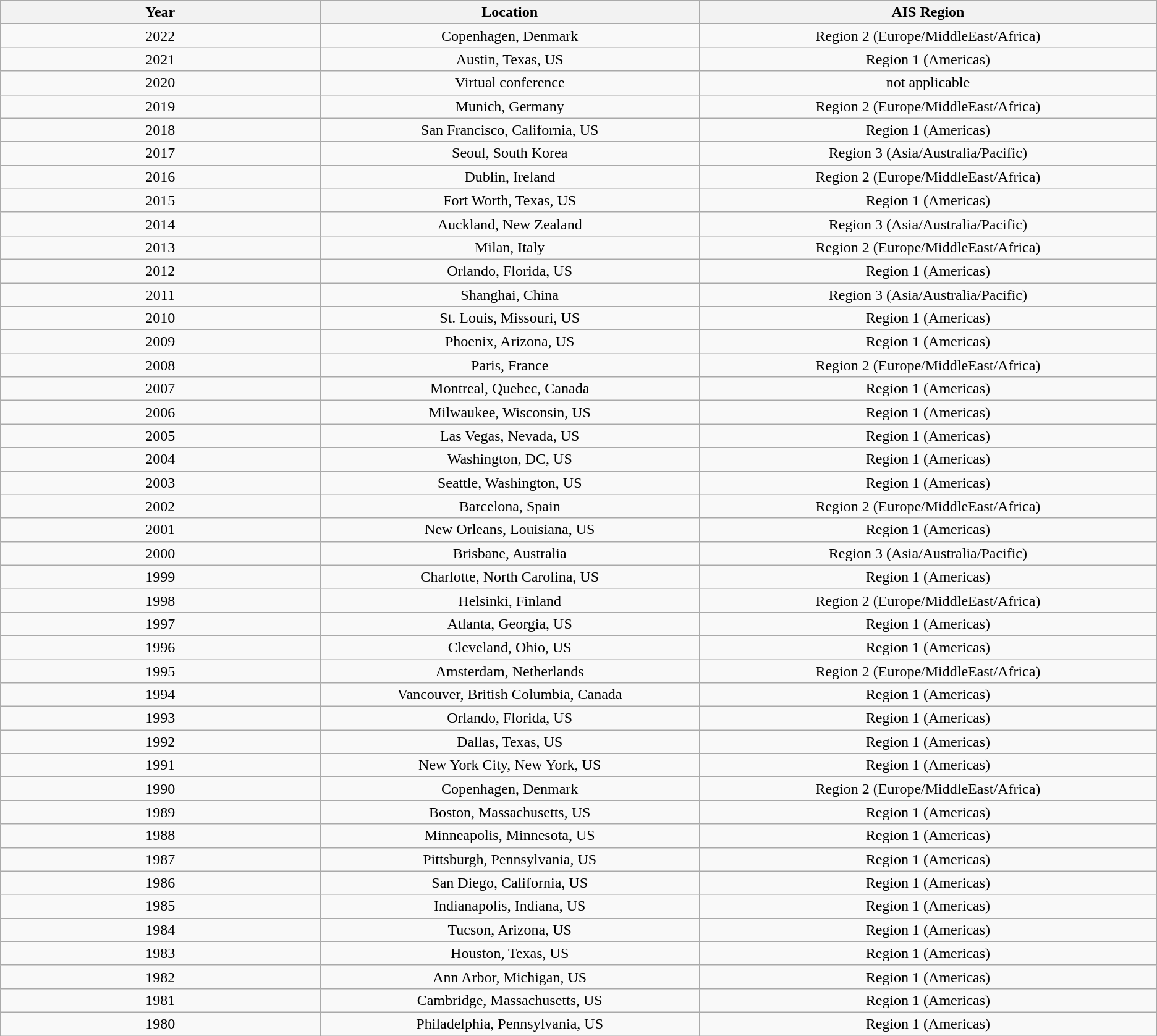<table class="wikitable sortable plainrowheaders" style="text-align: center;">
<tr>
<th scope="col" width=1%>Year</th>
<th scope="col" width=1%>Location</th>
<th scope="col" width=1%>AIS Region</th>
</tr>
<tr>
<td>2022</td>
<td>Copenhagen, Denmark</td>
<td>Region 2 (Europe/MiddleEast/Africa)</td>
</tr>
<tr>
<td>2021</td>
<td>Austin, Texas, US </td>
<td>Region 1 (Americas)</td>
</tr>
<tr>
<td>2020</td>
<td>Virtual conference</td>
<td>not applicable</td>
</tr>
<tr>
<td>2019</td>
<td>Munich, Germany </td>
<td>Region 2 (Europe/MiddleEast/Africa)</td>
</tr>
<tr>
<td>2018</td>
<td>San Francisco, California, US </td>
<td>Region 1 (Americas)</td>
</tr>
<tr>
<td>2017</td>
<td>Seoul, South Korea </td>
<td>Region 3 (Asia/Australia/Pacific)</td>
</tr>
<tr>
<td>2016</td>
<td>Dublin, Ireland </td>
<td>Region 2 (Europe/MiddleEast/Africa)</td>
</tr>
<tr>
<td>2015</td>
<td>Fort Worth, Texas, US </td>
<td>Region 1 (Americas)</td>
</tr>
<tr>
<td>2014</td>
<td>Auckland, New Zealand </td>
<td>Region 3 (Asia/Australia/Pacific)</td>
</tr>
<tr>
<td>2013</td>
<td>Milan, Italy </td>
<td>Region 2 (Europe/MiddleEast/Africa)</td>
</tr>
<tr>
<td>2012</td>
<td>Orlando, Florida, US </td>
<td>Region 1 (Americas)</td>
</tr>
<tr>
<td>2011</td>
<td>Shanghai, China </td>
<td>Region 3 (Asia/Australia/Pacific)</td>
</tr>
<tr>
<td>2010</td>
<td>St. Louis, Missouri, US</td>
<td>Region 1 (Americas)</td>
</tr>
<tr>
<td>2009</td>
<td>Phoenix, Arizona, US</td>
<td>Region 1 (Americas)</td>
</tr>
<tr>
<td>2008</td>
<td>Paris, France</td>
<td>Region 2 (Europe/MiddleEast/Africa)</td>
</tr>
<tr>
<td>2007</td>
<td>Montreal, Quebec, Canada</td>
<td>Region 1 (Americas)</td>
</tr>
<tr>
<td>2006</td>
<td>Milwaukee, Wisconsin, US</td>
<td>Region 1 (Americas)</td>
</tr>
<tr>
<td>2005</td>
<td>Las Vegas, Nevada, US</td>
<td>Region 1 (Americas)</td>
</tr>
<tr>
<td>2004</td>
<td>Washington, DC, US</td>
<td>Region 1 (Americas)</td>
</tr>
<tr>
<td>2003</td>
<td>Seattle, Washington, US</td>
<td>Region 1 (Americas)</td>
</tr>
<tr>
<td>2002</td>
<td>Barcelona, Spain</td>
<td>Region 2 (Europe/MiddleEast/Africa)</td>
</tr>
<tr>
<td>2001</td>
<td>New Orleans, Louisiana, US</td>
<td>Region 1 (Americas)</td>
</tr>
<tr>
<td>2000</td>
<td>Brisbane, Australia</td>
<td>Region 3 (Asia/Australia/Pacific)</td>
</tr>
<tr>
<td>1999</td>
<td>Charlotte, North Carolina, US</td>
<td>Region 1 (Americas)</td>
</tr>
<tr>
<td>1998</td>
<td>Helsinki, Finland</td>
<td>Region 2 (Europe/MiddleEast/Africa)</td>
</tr>
<tr>
<td>1997</td>
<td>Atlanta, Georgia, US</td>
<td>Region 1 (Americas)</td>
</tr>
<tr>
<td>1996</td>
<td>Cleveland, Ohio, US</td>
<td>Region 1 (Americas)</td>
</tr>
<tr>
<td>1995</td>
<td>Amsterdam, Netherlands</td>
<td>Region 2 (Europe/MiddleEast/Africa)</td>
</tr>
<tr>
<td>1994</td>
<td>Vancouver, British Columbia, Canada</td>
<td>Region 1 (Americas)</td>
</tr>
<tr>
<td>1993</td>
<td>Orlando, Florida, US</td>
<td>Region 1 (Americas)</td>
</tr>
<tr>
<td>1992</td>
<td>Dallas, Texas, US</td>
<td>Region 1 (Americas)</td>
</tr>
<tr>
<td>1991</td>
<td>New York City, New York, US</td>
<td>Region 1 (Americas)</td>
</tr>
<tr>
<td>1990</td>
<td>Copenhagen, Denmark</td>
<td>Region 2 (Europe/MiddleEast/Africa)</td>
</tr>
<tr>
<td>1989</td>
<td>Boston, Massachusetts, US</td>
<td>Region 1 (Americas)</td>
</tr>
<tr>
<td>1988</td>
<td>Minneapolis, Minnesota, US</td>
<td>Region 1 (Americas)</td>
</tr>
<tr>
<td>1987</td>
<td>Pittsburgh, Pennsylvania, US</td>
<td>Region 1 (Americas)</td>
</tr>
<tr>
<td>1986</td>
<td>San Diego, California, US</td>
<td>Region 1 (Americas)</td>
</tr>
<tr>
<td>1985</td>
<td>Indianapolis, Indiana, US</td>
<td>Region 1 (Americas)</td>
</tr>
<tr>
<td>1984</td>
<td>Tucson, Arizona, US</td>
<td>Region 1 (Americas)</td>
</tr>
<tr>
<td>1983</td>
<td>Houston, Texas, US</td>
<td>Region 1 (Americas)</td>
</tr>
<tr>
<td>1982</td>
<td>Ann Arbor, Michigan, US</td>
<td>Region 1 (Americas)</td>
</tr>
<tr>
<td>1981</td>
<td>Cambridge, Massachusetts, US</td>
<td>Region 1 (Americas)</td>
</tr>
<tr>
<td>1980</td>
<td>Philadelphia, Pennsylvania, US</td>
<td>Region 1 (Americas)</td>
</tr>
</table>
